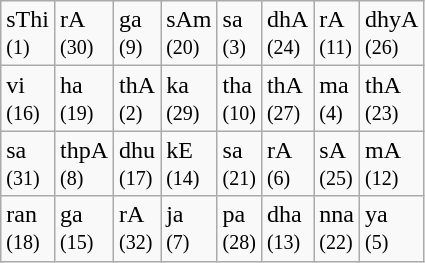<table class="wikitable">
<tr>
<td>sThi<br><small>(1)</small></td>
<td>rA<br><small>(30)</small></td>
<td>ga<br><small>(9)</small></td>
<td>sAm<br><small>(20)</small></td>
<td>sa<br><small>(3)</small></td>
<td>dhA<br><small>(24)</small></td>
<td>rA<br><small>(11)</small></td>
<td>dhyA<br><small>(26)</small></td>
</tr>
<tr>
<td>vi<br><small>(16)</small></td>
<td>ha<br><small>(19)</small></td>
<td>thA<br><small>(2)</small></td>
<td>ka<br><small>(29)</small></td>
<td>tha<br><small>(10)</small></td>
<td>thA<br><small>(27)</small></td>
<td>ma<br><small>(4)</small></td>
<td>thA<br><small>(23)</small></td>
</tr>
<tr>
<td>sa<br><small>(31)</small></td>
<td>thpA<br><small>(8)</small></td>
<td>dhu<br><small>(17)</small></td>
<td>kE<br><small>(14)</small></td>
<td>sa<br><small>(21)</small></td>
<td>rA<br><small>(6)</small></td>
<td>sA<br><small>(25)</small></td>
<td>mA<br><small>(12)</small></td>
</tr>
<tr>
<td>ran<br><small>(18)</small></td>
<td>ga<br><small>(15)</small></td>
<td>rA<br><small>(32)</small></td>
<td>ja<br><small>(7)</small></td>
<td>pa<br><small>(28)</small></td>
<td>dha<br><small>(13)</small></td>
<td>nna<br><small>(22)</small></td>
<td>ya<br><small>(5)</small></td>
</tr>
</table>
